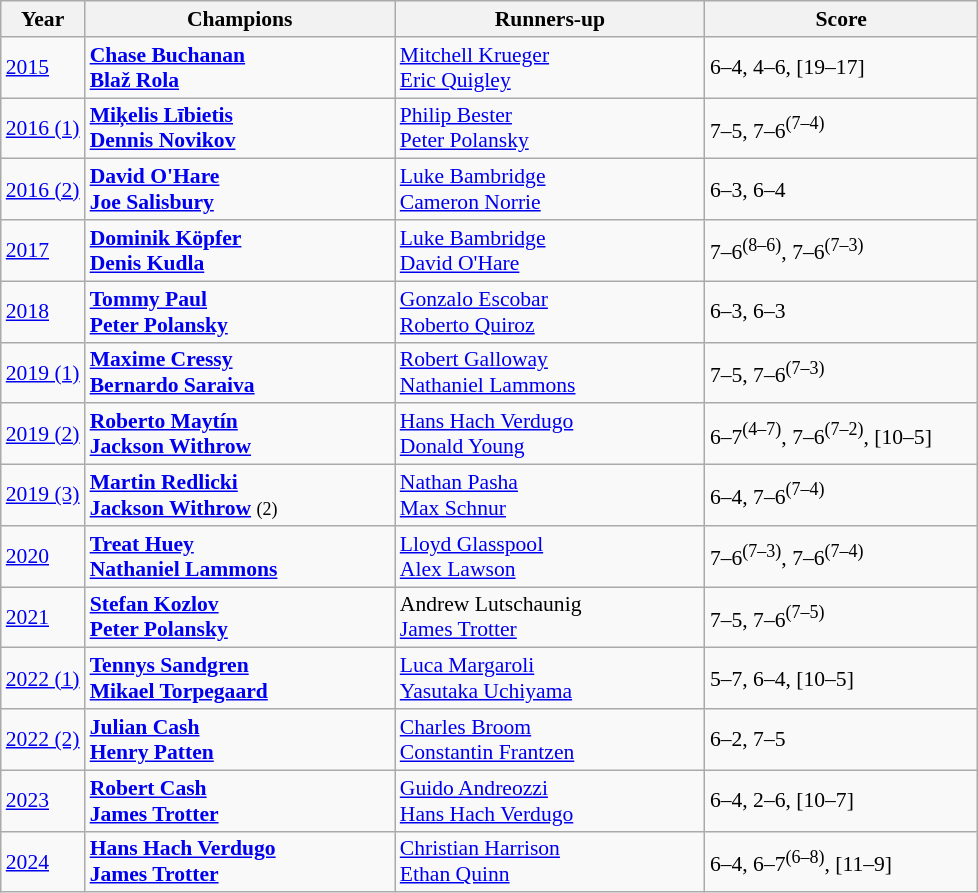<table class="wikitable" style="font-size:90%">
<tr>
<th>Year</th>
<th width="200">Champions</th>
<th width="200">Runners-up</th>
<th width="175">Score</th>
</tr>
<tr>
<td><a href='#'>2015</a></td>
<td> <strong><a href='#'>Chase Buchanan</a></strong> <br>  <strong><a href='#'>Blaž Rola</a></strong></td>
<td> <a href='#'>Mitchell Krueger</a> <br>  <a href='#'>Eric Quigley</a></td>
<td>6–4, 4–6, [19–17]</td>
</tr>
<tr>
<td><a href='#'>2016 (1)</a></td>
<td> <strong><a href='#'>Miķelis Lībietis</a></strong> <br>  <strong><a href='#'>Dennis Novikov</a></strong></td>
<td> <a href='#'>Philip Bester</a> <br>  <a href='#'>Peter Polansky</a></td>
<td>7–5, 7–6<sup>(7–4)</sup></td>
</tr>
<tr>
<td><a href='#'>2016 (2)</a></td>
<td> <strong><a href='#'>David O'Hare</a></strong> <br>  <strong><a href='#'>Joe Salisbury</a></strong></td>
<td> <a href='#'>Luke Bambridge</a> <br>  <a href='#'>Cameron Norrie</a></td>
<td>6–3, 6–4</td>
</tr>
<tr>
<td><a href='#'>2017</a></td>
<td> <strong><a href='#'>Dominik Köpfer</a></strong> <br>  <strong><a href='#'>Denis Kudla</a></strong></td>
<td> <a href='#'>Luke Bambridge</a> <br>  <a href='#'>David O'Hare</a></td>
<td>7–6<sup>(8–6)</sup>, 7–6<sup>(7–3)</sup></td>
</tr>
<tr>
<td><a href='#'>2018</a></td>
<td> <strong><a href='#'>Tommy Paul</a></strong> <br>  <strong><a href='#'>Peter Polansky</a></strong></td>
<td> <a href='#'>Gonzalo Escobar</a> <br>  <a href='#'>Roberto Quiroz</a></td>
<td>6–3, 6–3</td>
</tr>
<tr>
<td><a href='#'>2019 (1)</a></td>
<td> <strong><a href='#'>Maxime Cressy</a></strong> <br>  <strong><a href='#'>Bernardo Saraiva</a></strong></td>
<td> <a href='#'>Robert Galloway</a> <br>  <a href='#'>Nathaniel Lammons</a></td>
<td>7–5, 7–6<sup>(7–3)</sup></td>
</tr>
<tr>
<td><a href='#'>2019 (2)</a></td>
<td> <strong><a href='#'>Roberto Maytín</a></strong> <br>  <strong><a href='#'>Jackson Withrow</a></strong></td>
<td> <a href='#'>Hans Hach Verdugo</a> <br>  <a href='#'>Donald Young</a></td>
<td>6–7<sup>(4–7)</sup>, 7–6<sup>(7–2)</sup>, [10–5]</td>
</tr>
<tr>
<td><a href='#'>2019 (3)</a></td>
<td> <strong><a href='#'>Martin Redlicki</a></strong> <br>  <strong><a href='#'>Jackson Withrow</a></strong> <small>(2)</small></td>
<td> <a href='#'>Nathan Pasha</a> <br>  <a href='#'>Max Schnur</a></td>
<td>6–4, 7–6<sup>(7–4)</sup></td>
</tr>
<tr>
<td><a href='#'>2020</a></td>
<td> <strong><a href='#'>Treat Huey</a></strong> <br>  <strong><a href='#'>Nathaniel Lammons</a></strong></td>
<td> <a href='#'>Lloyd Glasspool</a> <br>  <a href='#'>Alex Lawson</a></td>
<td>7–6<sup>(7–3)</sup>, 7–6<sup>(7–4)</sup></td>
</tr>
<tr>
<td><a href='#'>2021</a></td>
<td>  <strong><a href='#'>Stefan Kozlov</a></strong><br>  <strong><a href='#'>Peter Polansky</a></strong></td>
<td> Andrew Lutschaunig<br>  <a href='#'>James Trotter</a></td>
<td>7–5, 7–6<sup>(7–5)</sup></td>
</tr>
<tr>
<td><a href='#'>2022 (1)</a></td>
<td> <strong><a href='#'>Tennys Sandgren</a></strong><br>  <strong><a href='#'>Mikael Torpegaard</a></strong></td>
<td> <a href='#'>Luca Margaroli</a><br>  <a href='#'>Yasutaka Uchiyama</a></td>
<td>5–7, 6–4, [10–5]</td>
</tr>
<tr>
<td><a href='#'>2022 (2)</a></td>
<td> <strong><a href='#'>Julian Cash</a></strong><br>  <strong><a href='#'>Henry Patten</a></strong></td>
<td> <a href='#'>Charles Broom</a><br>  <a href='#'>Constantin Frantzen</a></td>
<td>6–2, 7–5</td>
</tr>
<tr>
<td><a href='#'>2023</a></td>
<td> <strong><a href='#'>Robert Cash</a></strong><br>  <strong><a href='#'>James Trotter</a></strong></td>
<td> <a href='#'>Guido Andreozzi</a><br>  <a href='#'>Hans Hach Verdugo</a></td>
<td>6–4, 2–6, [10–7]</td>
</tr>
<tr>
<td><a href='#'>2024</a></td>
<td> <strong><a href='#'>Hans Hach Verdugo</a></strong><br>  <strong><a href='#'>James Trotter</a></strong></td>
<td> <a href='#'>Christian Harrison</a><br>  <a href='#'>Ethan Quinn</a></td>
<td>6–4, 6–7<sup>(6–8)</sup>, [11–9]</td>
</tr>
</table>
